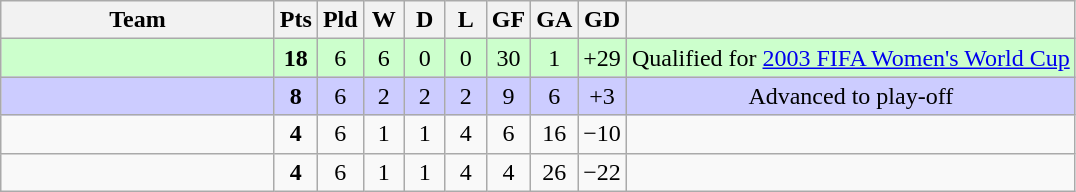<table class="wikitable" style="text-align:center;">
<tr>
<th width=175>Team</th>
<th width=20 abbr="Points">Pts</th>
<th width=20 abbr="Played">Pld</th>
<th width=20 abbr="Won">W</th>
<th width=20 abbr="Drawn">D</th>
<th width=20 abbr="Lost">L</th>
<th width=20 abbr="Goals for">GF</th>
<th width=20 abbr="Goals against">GA</th>
<th width=20 abbr="Goal difference">GD</th>
<th></th>
</tr>
<tr bgcolor="#ccffcc">
<td style="text-align:left;"></td>
<td><strong>18</strong></td>
<td>6</td>
<td>6</td>
<td>0</td>
<td>0</td>
<td>30</td>
<td>1</td>
<td>+29</td>
<td>Qualified for <a href='#'>2003 FIFA Women's World Cup</a></td>
</tr>
<tr bgcolor="#ccccff">
<td style="text-align:left;"></td>
<td><strong>8</strong></td>
<td>6</td>
<td>2</td>
<td>2</td>
<td>2</td>
<td>9</td>
<td>6</td>
<td>+3</td>
<td>Advanced to play-off</td>
</tr>
<tr>
<td style="text-align:left;"></td>
<td><strong>4</strong></td>
<td>6</td>
<td>1</td>
<td>1</td>
<td>4</td>
<td>6</td>
<td>16</td>
<td>−10</td>
<td></td>
</tr>
<tr>
<td style="text-align:left;"></td>
<td><strong>4</strong></td>
<td>6</td>
<td>1</td>
<td>1</td>
<td>4</td>
<td>4</td>
<td>26</td>
<td>−22</td>
<td></td>
</tr>
</table>
